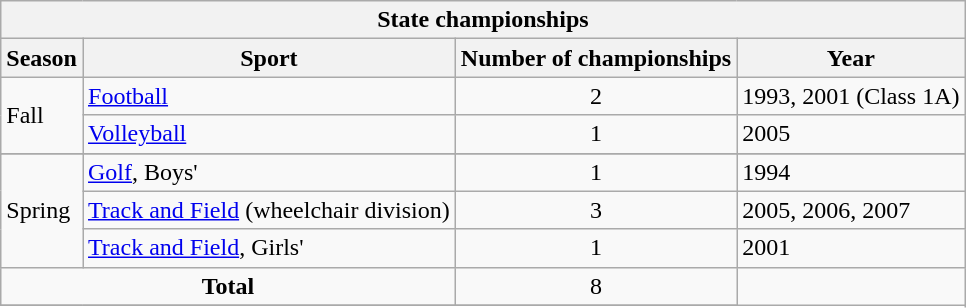<table class="wikitable">
<tr>
<th colspan="4">State championships</th>
</tr>
<tr>
<th>Season</th>
<th>Sport</th>
<th>Number of championships</th>
<th>Year</th>
</tr>
<tr>
<td rowspan="2">Fall</td>
<td><a href='#'>Football</a></td>
<td align="center">2</td>
<td>1993, 2001 (Class 1A)</td>
</tr>
<tr>
<td><a href='#'>Volleyball</a></td>
<td align="center">1</td>
<td>2005</td>
</tr>
<tr>
</tr>
<tr>
</tr>
<tr>
</tr>
<tr>
</tr>
<tr>
<td rowspan="3">Spring</td>
<td><a href='#'>Golf</a>, Boys'</td>
<td align="center">1</td>
<td>1994</td>
</tr>
<tr>
<td><a href='#'>Track and Field</a> (wheelchair division)</td>
<td align="center">3</td>
<td>2005, 2006, 2007</td>
</tr>
<tr>
<td><a href='#'>Track and Field</a>, Girls'</td>
<td align="center">1</td>
<td>2001</td>
</tr>
<tr>
<td align="center" colspan="2"><strong>Total</strong></td>
<td align="center">8</td>
</tr>
<tr>
</tr>
</table>
